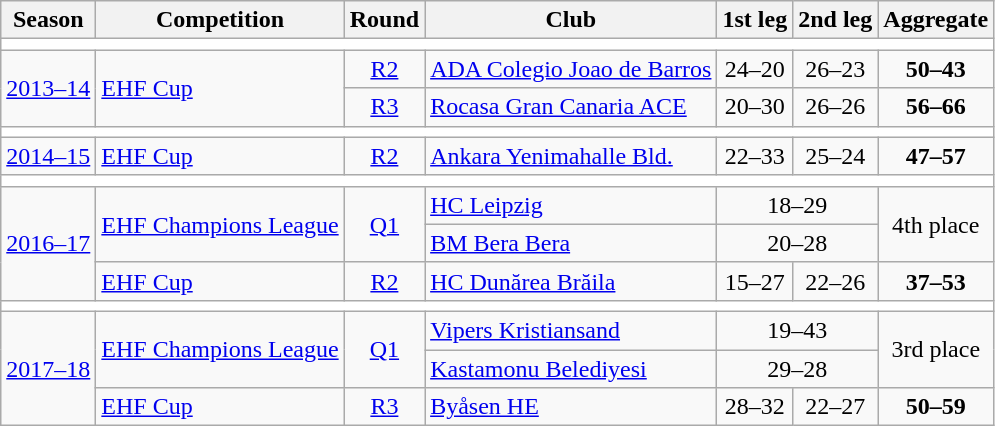<table class="wikitable">
<tr>
<th>Season</th>
<th>Competition</th>
<th>Round</th>
<th>Club</th>
<th>1st leg</th>
<th>2nd leg</th>
<th>Aggregate</th>
</tr>
<tr>
<td colspan="7" bgcolor=white></td>
</tr>
<tr>
<td rowspan="2"><a href='#'>2013–14</a></td>
<td rowspan="2"><a href='#'>EHF Cup</a></td>
<td style="text-align:center;"><a href='#'>R2</a></td>
<td> <a href='#'>ADA Colegio Joao de Barros</a></td>
<td style="text-align:center;">24–20</td>
<td style="text-align:center;">26–23</td>
<td style="text-align:center;"><strong>50–43</strong></td>
</tr>
<tr>
<td style="text-align:center;"><a href='#'>R3</a></td>
<td> <a href='#'>Rocasa Gran Canaria ACE</a></td>
<td style="text-align:center;">20–30</td>
<td style="text-align:center;">26–26</td>
<td style="text-align:center;"><strong>56–66</strong></td>
</tr>
<tr>
<td colspan="7" bgcolor=white></td>
</tr>
<tr>
<td><a href='#'>2014–15</a></td>
<td><a href='#'>EHF Cup</a></td>
<td style="text-align:center;"><a href='#'>R2</a></td>
<td> <a href='#'>Ankara Yenimahalle Bld.</a></td>
<td style="text-align:center;">22–33</td>
<td style="text-align:center;">25–24</td>
<td style="text-align:center;"><strong>47–57</strong></td>
</tr>
<tr>
<td colspan="7" bgcolor=white></td>
</tr>
<tr>
<td rowspan="3"><a href='#'>2016–17</a></td>
<td rowspan="2"><a href='#'>EHF Champions League</a></td>
<td rowspan="2" style="text-align:center;"><a href='#'>Q1</a></td>
<td> <a href='#'>HC Leipzig</a></td>
<td colspan="2" style="text-align:center;">18–29</td>
<td rowspan="2" style="text-align:center;">4th place</td>
</tr>
<tr>
<td> <a href='#'>BM Bera Bera</a></td>
<td colspan="2" style="text-align:center;">20–28</td>
</tr>
<tr>
<td><a href='#'>EHF Cup</a></td>
<td style="text-align:center;"><a href='#'>R2</a></td>
<td> <a href='#'>HC Dunărea Brăila</a></td>
<td style="text-align:center;">15–27</td>
<td style="text-align:center;">22–26</td>
<td style="text-align:center;"><strong>37–53</strong></td>
</tr>
<tr>
<td colspan="7" bgcolor=white></td>
</tr>
<tr>
<td rowspan="3"><a href='#'>2017–18</a></td>
<td rowspan="2"><a href='#'>EHF Champions League</a></td>
<td rowspan="2" style="text-align:center;"><a href='#'>Q1</a></td>
<td> <a href='#'>Vipers Kristiansand</a></td>
<td colspan="2" style="text-align:center;">19–43</td>
<td rowspan="2" style="text-align:center;">3rd place</td>
</tr>
<tr>
<td> <a href='#'>Kastamonu Belediyesi</a></td>
<td colspan="2" style="text-align:center;">29–28</td>
</tr>
<tr>
<td><a href='#'>EHF Cup</a></td>
<td style="text-align:center;"><a href='#'>R3</a></td>
<td> <a href='#'>Byåsen HE</a></td>
<td style="text-align:center;">28–32</td>
<td style="text-align:center;">22–27</td>
<td style="text-align:center;"><strong>50–59</strong></td>
</tr>
</table>
